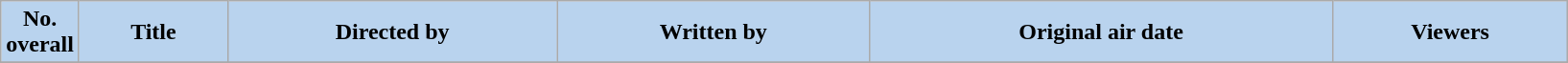<table class="wikitable plainrowheaders">
<tr>
<th style=background:#B9D3EE width=5%>No. <br>overall</th>
<th style=background:#B9D3EE>Title</th>
<th style=background:#B9D3EE>Directed by</th>
<th style=background:#B9D3EE>Written by</th>
<th style=background:#B9D3EE>Original air date</th>
<th style=background:#B9D3EE>Viewers</th>
</tr>
<tr>
</tr>
</table>
